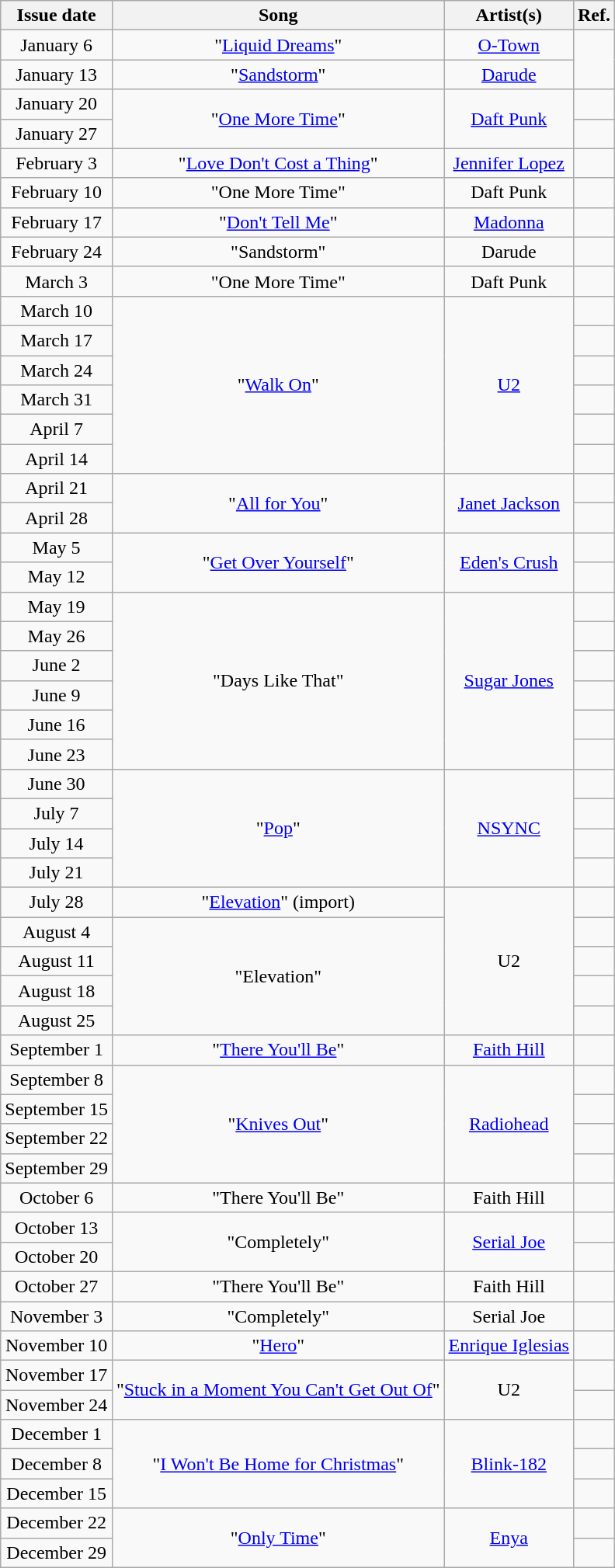<table class="wikitable">
<tr>
<th align="center">Issue date</th>
<th align="center">Song</th>
<th align="center">Artist(s)</th>
<th align="center">Ref.</th>
</tr>
<tr>
<td align="center">January 6</td>
<td align="center">"<a href='#'>Liquid Dreams</a>"</td>
<td align="center"><a href='#'>O-Town</a></td>
<td rowspan="2"></td>
</tr>
<tr>
<td align="center">January 13</td>
<td align="center">"<a href='#'>Sandstorm</a>"</td>
<td align="center"><a href='#'>Darude</a></td>
</tr>
<tr>
<td align="center">January 20</td>
<td align="center" rowspan="2">"<a href='#'>One More Time</a>"</td>
<td align="center" rowspan="2"><a href='#'>Daft Punk</a></td>
<td></td>
</tr>
<tr>
<td align="center">January 27</td>
<td></td>
</tr>
<tr>
<td align="center">February 3</td>
<td align="center">"<a href='#'>Love Don't Cost a Thing</a>"</td>
<td align="center"><a href='#'>Jennifer Lopez</a></td>
<td></td>
</tr>
<tr>
<td align="center">February 10</td>
<td align="center">"One More Time"</td>
<td align="center">Daft Punk</td>
<td></td>
</tr>
<tr>
<td align="center">February 17</td>
<td align="center">"<a href='#'>Don't Tell Me</a>"</td>
<td align="center"><a href='#'>Madonna</a></td>
<td></td>
</tr>
<tr>
<td align="center">February 24</td>
<td align="center">"Sandstorm"</td>
<td align="center">Darude</td>
<td></td>
</tr>
<tr>
<td align="center">March 3</td>
<td align="center">"One More Time"</td>
<td align="center">Daft Punk</td>
<td></td>
</tr>
<tr>
<td align="center">March 10</td>
<td align="center" rowspan="6">"<a href='#'>Walk On</a>"</td>
<td align="center" rowspan="6"><a href='#'>U2</a></td>
<td></td>
</tr>
<tr>
<td align="center">March 17</td>
<td></td>
</tr>
<tr>
<td align="center">March 24</td>
<td></td>
</tr>
<tr>
<td align="center">March 31</td>
<td></td>
</tr>
<tr>
<td align="center">April 7</td>
<td></td>
</tr>
<tr>
<td align="center">April 14</td>
<td></td>
</tr>
<tr>
<td align="center">April 21</td>
<td align="center" rowspan="2">"<a href='#'>All for You</a>"</td>
<td align="center" rowspan="2"><a href='#'>Janet Jackson</a></td>
<td></td>
</tr>
<tr>
<td align="center">April 28</td>
<td></td>
</tr>
<tr>
<td align="center">May 5</td>
<td align="center" rowspan="2">"<a href='#'>Get Over Yourself</a>"</td>
<td align="center" rowspan="2"><a href='#'>Eden's Crush</a></td>
<td></td>
</tr>
<tr>
<td align="center">May 12</td>
<td></td>
</tr>
<tr>
<td align="center">May 19</td>
<td align="center" rowspan="6">"Days Like That"</td>
<td align="center" rowspan="6"><a href='#'>Sugar Jones</a></td>
<td></td>
</tr>
<tr>
<td align="center">May 26</td>
<td></td>
</tr>
<tr>
<td align="center">June 2</td>
<td></td>
</tr>
<tr>
<td align="center">June 9</td>
<td></td>
</tr>
<tr>
<td align="center">June 16</td>
<td></td>
</tr>
<tr>
<td align="center">June 23</td>
<td></td>
</tr>
<tr>
<td align="center">June 30</td>
<td align="center" rowspan="4">"<a href='#'>Pop</a>"</td>
<td align="center" rowspan="4"><a href='#'>NSYNC</a></td>
<td></td>
</tr>
<tr>
<td align="center">July 7</td>
<td></td>
</tr>
<tr>
<td align="center">July 14</td>
<td></td>
</tr>
<tr>
<td align="center">July 21</td>
<td></td>
</tr>
<tr>
<td align="center">July 28</td>
<td align="center">"<a href='#'>Elevation</a>" (import)</td>
<td align="center" rowspan="5">U2</td>
<td></td>
</tr>
<tr>
<td align="center">August 4</td>
<td align="center" rowspan="4">"Elevation"</td>
<td></td>
</tr>
<tr>
<td align="center">August 11</td>
<td></td>
</tr>
<tr>
<td align="center">August 18</td>
<td></td>
</tr>
<tr>
<td align="center">August 25</td>
<td></td>
</tr>
<tr>
<td align="center">September 1</td>
<td align="center">"<a href='#'>There You'll Be</a>"</td>
<td align="center"><a href='#'>Faith Hill</a></td>
<td></td>
</tr>
<tr>
<td align="center">September 8</td>
<td align="center" rowspan="4">"<a href='#'>Knives Out</a>"</td>
<td align="center" rowspan="4"><a href='#'>Radiohead</a></td>
<td></td>
</tr>
<tr>
<td align="center">September 15</td>
<td></td>
</tr>
<tr>
<td align="center">September 22</td>
<td></td>
</tr>
<tr>
<td align="center">September 29</td>
<td></td>
</tr>
<tr>
<td align="center">October 6</td>
<td align="center">"There You'll Be"</td>
<td align="center">Faith Hill</td>
<td></td>
</tr>
<tr>
<td align="center">October 13</td>
<td align="center" rowspan="2">"Completely"</td>
<td align="center" rowspan="2"><a href='#'>Serial Joe</a></td>
<td></td>
</tr>
<tr>
<td align="center">October 20</td>
<td></td>
</tr>
<tr>
<td align="center">October 27</td>
<td align="center">"There You'll Be"</td>
<td align="center">Faith Hill</td>
<td></td>
</tr>
<tr>
<td align="center">November 3</td>
<td align="center">"Completely"</td>
<td align="center">Serial Joe</td>
<td></td>
</tr>
<tr>
<td align="center">November 10</td>
<td align="center">"<a href='#'>Hero</a>"</td>
<td align="center"><a href='#'>Enrique Iglesias</a></td>
<td></td>
</tr>
<tr>
<td align="center">November 17</td>
<td align="center" rowspan="2">"<a href='#'>Stuck in a Moment You Can't Get Out Of</a>"</td>
<td align="center" rowspan="2">U2</td>
<td></td>
</tr>
<tr>
<td align="center">November 24</td>
<td></td>
</tr>
<tr>
<td align="center">December 1</td>
<td align="center" rowspan="3">"<a href='#'>I Won't Be Home for Christmas</a>"</td>
<td align="center" rowspan="3"><a href='#'>Blink-182</a></td>
<td></td>
</tr>
<tr>
<td align="center">December 8</td>
<td></td>
</tr>
<tr>
<td align="center">December 15</td>
<td></td>
</tr>
<tr>
<td align="center">December 22</td>
<td align="center" rowspan="2">"<a href='#'>Only Time</a>"</td>
<td align="center" rowspan="2"><a href='#'>Enya</a></td>
<td></td>
</tr>
<tr>
<td align="center">December 29</td>
<td></td>
</tr>
</table>
